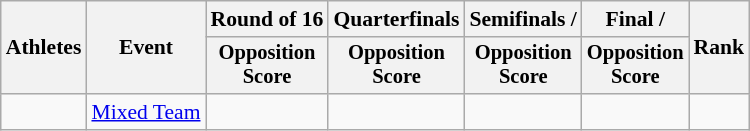<table class=wikitable style="font-size:90%">
<tr>
<th rowspan="2">Athletes</th>
<th rowspan="2">Event</th>
<th>Round of 16</th>
<th>Quarterfinals</th>
<th>Semifinals / </th>
<th>Final / </th>
<th rowspan=2>Rank</th>
</tr>
<tr style="font-size:95%">
<th>Opposition<br>Score</th>
<th>Opposition<br>Score</th>
<th>Opposition<br>Score</th>
<th>Opposition<br>Score</th>
</tr>
<tr align=center>
<td align=left></td>
<td align=left><a href='#'>Mixed Team</a></td>
<td></td>
<td></td>
<td></td>
<td></td>
<td></td>
</tr>
</table>
